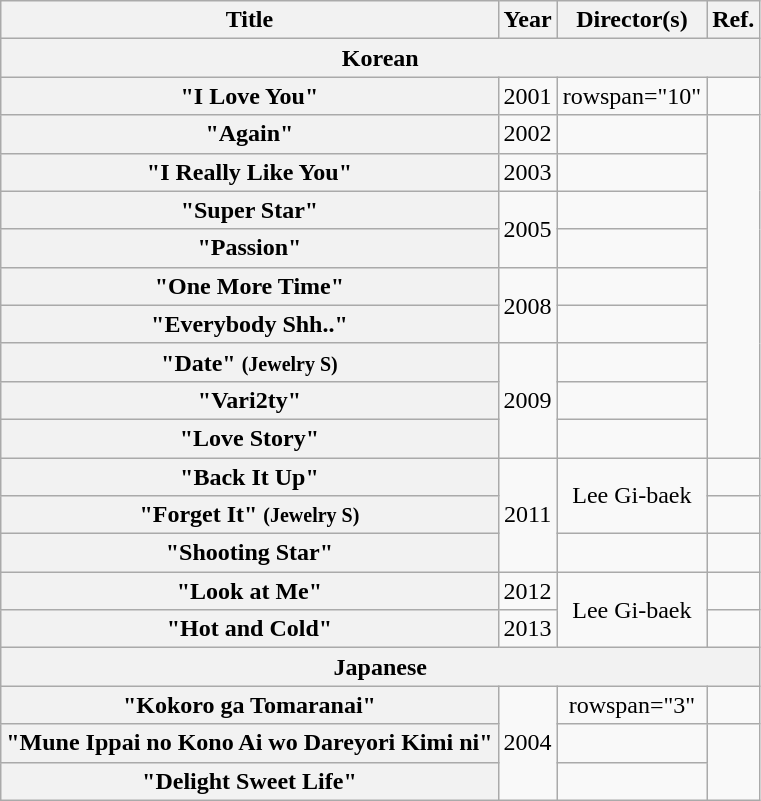<table class="wikitable plainrowheaders" style="text-align:center;">
<tr>
<th scope="col">Title</th>
<th scope="col">Year</th>
<th scope="col">Director(s)</th>
<th scope="col">Ref.</th>
</tr>
<tr>
<th scope="col" colspan="4">Korean</th>
</tr>
<tr>
<th scope="row">"I Love You"</th>
<td>2001</td>
<td>rowspan="10" </td>
<td></td>
</tr>
<tr>
<th scope="row">"Again"</th>
<td>2002</td>
<td></td>
</tr>
<tr>
<th scope="row">"I Really Like You"</th>
<td>2003</td>
<td></td>
</tr>
<tr>
<th scope="row">"Super Star"</th>
<td rowspan="2">2005</td>
<td></td>
</tr>
<tr>
<th scope="row">"Passion"</th>
<td></td>
</tr>
<tr>
<th scope="row">"One More Time"</th>
<td rowspan="2">2008</td>
<td></td>
</tr>
<tr>
<th scope="row">"Everybody Shh.."</th>
<td></td>
</tr>
<tr>
<th scope="row">"Date" <small>(Jewelry S)</small></th>
<td rowspan="3">2009</td>
<td></td>
</tr>
<tr>
<th scope="row">"Vari2ty"</th>
<td></td>
</tr>
<tr>
<th scope="row">"Love Story"</th>
<td></td>
</tr>
<tr>
<th scope="row">"Back It Up"</th>
<td rowspan="3">2011</td>
<td rowspan="2">Lee Gi-baek</td>
<td></td>
</tr>
<tr>
<th scope="row">"Forget It" <small>(Jewelry S)</small></th>
<td></td>
</tr>
<tr>
<th scope="row">"Shooting Star"</th>
<td></td>
<td></td>
</tr>
<tr>
<th scope="row">"Look at Me"</th>
<td>2012</td>
<td rowspan="2">Lee Gi-baek</td>
<td></td>
</tr>
<tr>
<th scope="row">"Hot and Cold"</th>
<td>2013</td>
<td></td>
</tr>
<tr>
<th scope="col" colspan="4">Japanese</th>
</tr>
<tr>
<th scope="row">"Kokoro ga Tomaranai"</th>
<td rowspan="3">2004</td>
<td>rowspan="3" </td>
<td></td>
</tr>
<tr>
<th scope="row">"Mune Ippai no Kono Ai wo Dareyori Kimi ni"</th>
<td></td>
</tr>
<tr>
<th scope="row">"Delight Sweet Life"</th>
<td></td>
</tr>
</table>
